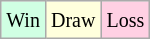<table class="wikitable">
<tr>
<td style="background:#d0ffe3;"><small>Win</small></td>
<td style="background:#ffd;"><small>Draw</small></td>
<td style="background:#ffd0e3;"><small>Loss</small></td>
</tr>
</table>
